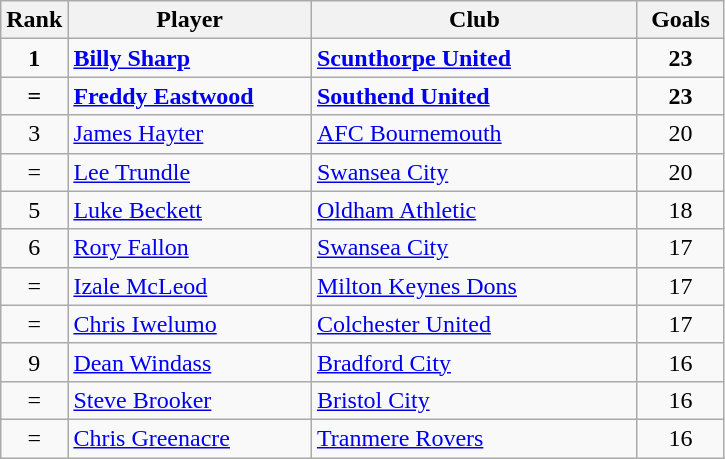<table class="wikitable" style="text-align: center;">
<tr>
<th width=20>Rank</th>
<th width=155>Player</th>
<th width=210>Club</th>
<th width=50>Goals</th>
</tr>
<tr>
<td><strong>1</strong></td>
<td align=left><strong> <a href='#'>Billy Sharp</a> </strong></td>
<td align=left><strong> <a href='#'>Scunthorpe United</a> </strong></td>
<td><strong>23</strong></td>
</tr>
<tr>
<td><strong>=</strong></td>
<td align=left><strong> <a href='#'>Freddy Eastwood</a> </strong></td>
<td align=left><strong> <a href='#'>Southend United</a> </strong></td>
<td><strong>23</strong></td>
</tr>
<tr>
<td>3</td>
<td align=left><a href='#'>James Hayter</a></td>
<td align=left><a href='#'>AFC Bournemouth</a></td>
<td>20</td>
</tr>
<tr>
<td>=</td>
<td align=left><a href='#'>Lee Trundle</a></td>
<td align=left><a href='#'>Swansea City</a></td>
<td>20</td>
</tr>
<tr>
<td>5</td>
<td align=left><a href='#'>Luke Beckett</a></td>
<td align=left><a href='#'>Oldham Athletic</a></td>
<td>18</td>
</tr>
<tr>
<td>6</td>
<td align=left><a href='#'>Rory Fallon</a></td>
<td align=left><a href='#'>Swansea City</a></td>
<td>17</td>
</tr>
<tr>
<td>=</td>
<td align=left><a href='#'>Izale McLeod</a></td>
<td align=left><a href='#'>Milton Keynes Dons</a></td>
<td>17</td>
</tr>
<tr>
<td>=</td>
<td align=left><a href='#'>Chris Iwelumo</a></td>
<td align=left><a href='#'>Colchester United</a></td>
<td>17</td>
</tr>
<tr>
<td>9</td>
<td align=left><a href='#'>Dean Windass</a></td>
<td align=left><a href='#'>Bradford City</a></td>
<td>16</td>
</tr>
<tr>
<td>=</td>
<td align=left><a href='#'>Steve Brooker</a></td>
<td align=left><a href='#'>Bristol City</a></td>
<td>16</td>
</tr>
<tr>
<td>=</td>
<td align=left><a href='#'>Chris Greenacre</a></td>
<td align=left><a href='#'>Tranmere Rovers</a></td>
<td>16</td>
</tr>
</table>
